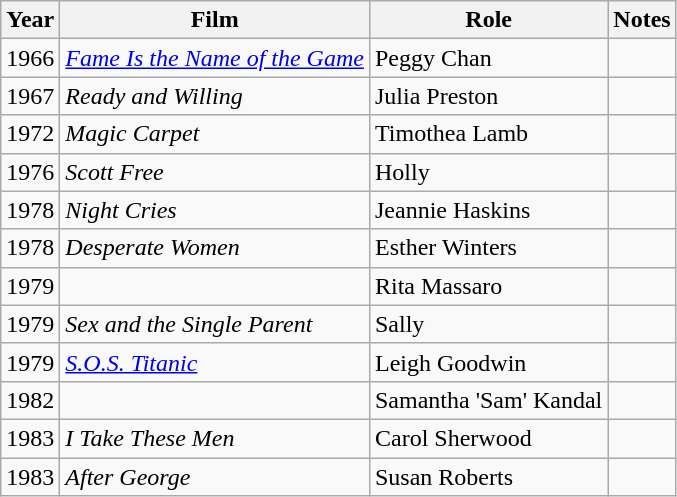<table class="wikitable sortable">
<tr>
<th>Year</th>
<th>Film</th>
<th>Role</th>
<th class="unsortable">Notes</th>
</tr>
<tr>
<td>1966</td>
<td><em><a href='#'>Fame Is the Name of the Game</a></em></td>
<td>Peggy Chan</td>
<td></td>
</tr>
<tr>
<td>1967</td>
<td><em>Ready and Willing</em></td>
<td>Julia Preston</td>
<td></td>
</tr>
<tr>
<td>1972</td>
<td><em>Magic Carpet</em></td>
<td>Timothea Lamb</td>
<td></td>
</tr>
<tr>
<td>1976</td>
<td><em>Scott Free</em></td>
<td>Holly</td>
<td></td>
</tr>
<tr>
<td>1978</td>
<td><em>Night Cries</em></td>
<td>Jeannie Haskins</td>
<td></td>
</tr>
<tr>
<td>1978</td>
<td><em>Desperate Women</em></td>
<td>Esther Winters</td>
<td></td>
</tr>
<tr>
<td>1979</td>
<td><em></em></td>
<td>Rita Massaro</td>
<td></td>
</tr>
<tr>
<td>1979</td>
<td><em>Sex and the Single Parent</em></td>
<td>Sally</td>
<td></td>
</tr>
<tr>
<td>1979</td>
<td><em><a href='#'>S.O.S. Titanic</a></em></td>
<td>Leigh Goodwin</td>
<td></td>
</tr>
<tr>
<td>1982</td>
<td><em></em></td>
<td>Samantha 'Sam' Kandal</td>
<td></td>
</tr>
<tr>
<td>1983</td>
<td><em>I Take These Men</em></td>
<td>Carol Sherwood</td>
<td></td>
</tr>
<tr>
<td>1983</td>
<td><em>After George</em></td>
<td>Susan Roberts</td>
<td></td>
</tr>
</table>
